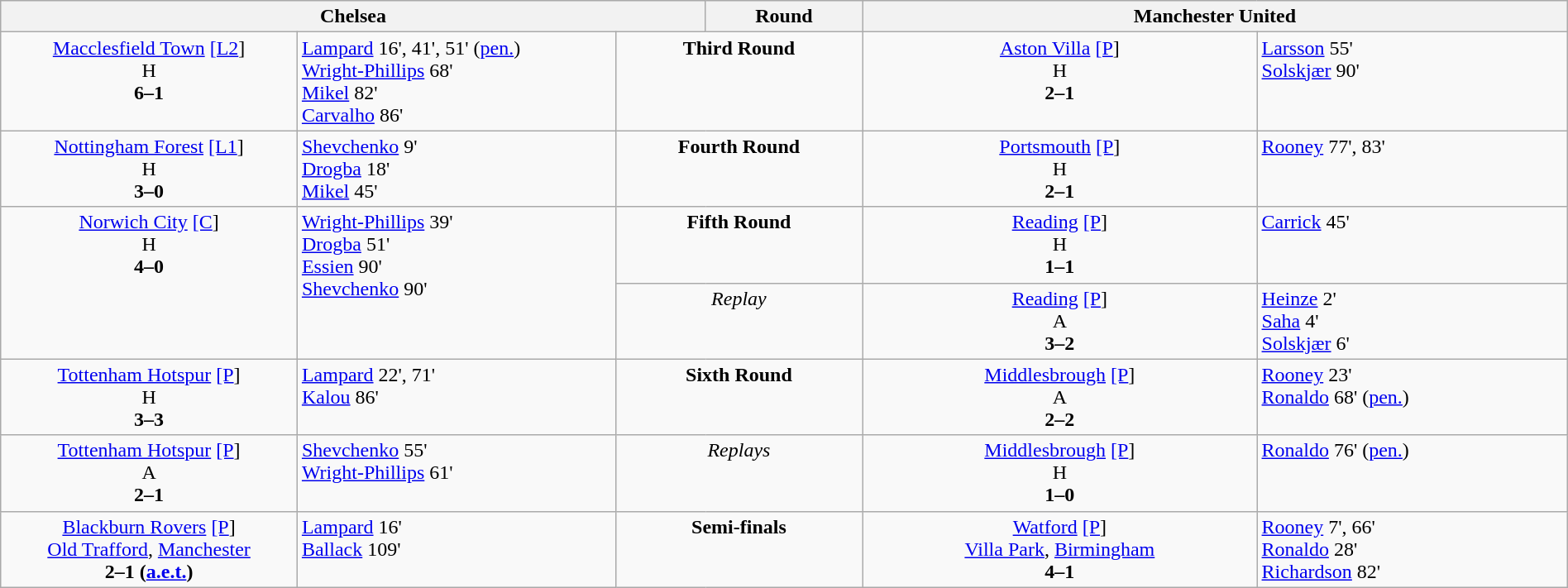<table class=wikitable width=100% border=0>
<tr valign=top>
<th colspan=3 width=45%>Chelsea</th>
<th width=10%>Round</th>
<th colspan=3 width=45%>Manchester United</th>
</tr>
<tr valign=top align=center>
<td><a href='#'>Macclesfield Town</a> <a href='#'>[L2</a>]<br>H<br><strong>6–1</strong></td>
<td align=left><a href='#'>Lampard</a> 16', 41', 51' (<a href='#'>pen.</a>)<br><a href='#'>Wright-Phillips</a> 68'<br> <a href='#'>Mikel</a> 82'<br><a href='#'>Carvalho</a> 86'</td>
<td colspan=2><strong>Third Round</strong></td>
<td><a href='#'>Aston Villa</a> <a href='#'>[P</a>]<br>H<br><strong>2–1</strong></td>
<td align=left><a href='#'>Larsson</a> 55'<br><a href='#'>Solskjær</a> 90'</td>
</tr>
<tr valign=top align=center>
<td><a href='#'>Nottingham Forest</a> <a href='#'>[L1</a>]<br>H<br><strong>3–0</strong></td>
<td align=left><a href='#'>Shevchenko</a> 9' <br><a href='#'>Drogba</a> 18'<br><a href='#'>Mikel</a> 45'</td>
<td colspan=2><strong>Fourth Round</strong></td>
<td><a href='#'>Portsmouth</a> <a href='#'>[P</a>]<br>H<br><strong>2–1</strong></td>
<td align=left><a href='#'>Rooney</a> 77', 83'</td>
</tr>
<tr valign=top align=center>
<td rowspan=2><a href='#'>Norwich City</a> <a href='#'>[C</a>]<br>H<br><strong>4–0</strong></td>
<td align=left rowspan=2><a href='#'>Wright-Phillips</a> 39'<br><a href='#'>Drogba</a> 51'<br><a href='#'>Essien</a> 90'<br><a href='#'>Shevchenko</a> 90'</td>
<td colspan=2><strong>Fifth Round</strong></td>
<td><a href='#'>Reading</a> <a href='#'>[P</a>]<br>H<br><strong>1–1</strong></td>
<td align=left><a href='#'>Carrick</a> 45'</td>
</tr>
<tr valign=top align=center>
<td colspan=2><em>Replay</em></td>
<td><a href='#'>Reading</a> <a href='#'>[P</a>]<br>A<br><strong>3–2</strong></td>
<td align=left><a href='#'>Heinze</a> 2'<br><a href='#'>Saha</a> 4'<br><a href='#'>Solskjær</a> 6'</td>
</tr>
<tr valign=top align=center>
<td><a href='#'>Tottenham Hotspur</a> <a href='#'>[P</a>]<br>H<br><strong>3–3</strong></td>
<td align=left><a href='#'>Lampard</a> 22', 71'<br><a href='#'>Kalou</a> 86'</td>
<td colspan=2><strong>Sixth Round</strong></td>
<td><a href='#'>Middlesbrough</a> <a href='#'>[P</a>]<br>A<br><strong>2–2</strong></td>
<td align=left><a href='#'>Rooney</a> 23'<br><a href='#'>Ronaldo</a> 68' (<a href='#'>pen.</a>)</td>
</tr>
<tr valign=top align=center>
<td><a href='#'>Tottenham Hotspur</a> <a href='#'>[P</a>]<br>A<br><strong>2–1</strong></td>
<td align=left><a href='#'>Shevchenko</a> 55'<br><a href='#'>Wright-Phillips</a> 61'</td>
<td colspan=2><em>Replays</em></td>
<td><a href='#'>Middlesbrough</a> <a href='#'>[P</a>]<br>H<br><strong>1–0</strong></td>
<td align=left><a href='#'>Ronaldo</a> 76' (<a href='#'>pen.</a>)</td>
</tr>
<tr valign=top align=center>
<td><a href='#'>Blackburn Rovers</a> <a href='#'>[P</a>]<br><a href='#'>Old Trafford</a>, <a href='#'>Manchester</a><br><strong>2–1 (<a href='#'>a.e.t.</a>)</strong></td>
<td align=left><a href='#'>Lampard</a> 16'<br><a href='#'>Ballack</a> 109'</td>
<td colspan=2><strong>Semi-finals</strong></td>
<td><a href='#'>Watford</a> <a href='#'>[P</a>]<br><a href='#'>Villa Park</a>, <a href='#'>Birmingham</a><br><strong>4–1</strong></td>
<td align=left><a href='#'>Rooney</a> 7', 66'<br><a href='#'>Ronaldo</a> 28'<br><a href='#'>Richardson</a> 82'</td>
</tr>
</table>
